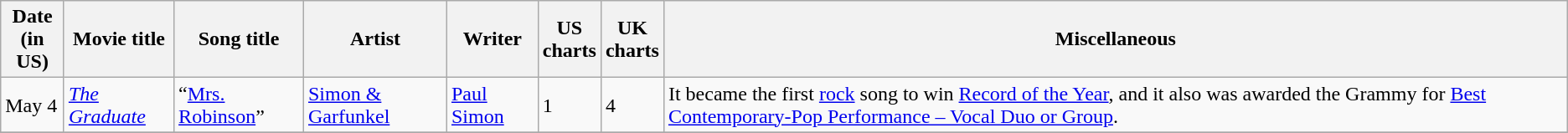<table class="wikitable sortable">
<tr>
<th>Date<br>(in US)</th>
<th>Movie title</th>
<th>Song title</th>
<th>Artist</th>
<th>Writer</th>
<th>US <br>charts</th>
<th>UK<br>charts</th>
<th>Miscellaneous</th>
</tr>
<tr>
<td>May 4</td>
<td><em><a href='#'>The Graduate</a></em></td>
<td>“<a href='#'>Mrs. Robinson</a>”</td>
<td><a href='#'>Simon & Garfunkel</a></td>
<td><a href='#'>Paul Simon</a></td>
<td>1</td>
<td>4</td>
<td>It became the first <a href='#'>rock</a> song to win <a href='#'>Record of the Year</a>, and it also was awarded the Grammy for <a href='#'>Best Contemporary-Pop Performance – Vocal Duo or Group</a>.</td>
</tr>
<tr>
</tr>
</table>
